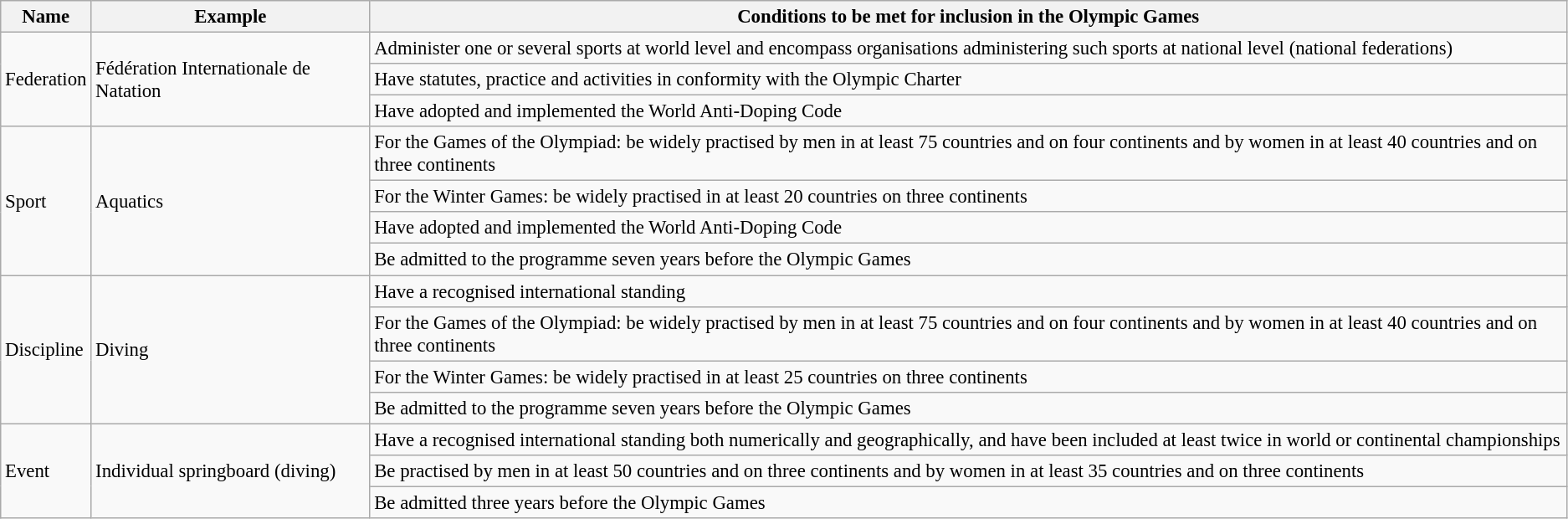<table class="wikitable collapsible collapsed" style="font-size:95%;">
<tr>
<th>Name</th>
<th>Example</th>
<th>Conditions to be met for inclusion in the Olympic Games</th>
</tr>
<tr>
<td rowspan="3">Federation</td>
<td rowspan="3">Fédération Internationale de Natation</td>
<td>Administer one or several sports at world level and encompass organisations administering such sports at national level (national federations)</td>
</tr>
<tr>
<td>Have statutes, practice and activities in conformity with the Olympic Charter</td>
</tr>
<tr>
<td>Have adopted and implemented the World Anti-Doping Code</td>
</tr>
<tr>
<td rowspan="4">Sport</td>
<td rowspan="4">Aquatics</td>
<td>For the Games of the Olympiad: be widely practised by men in at least 75 countries and on four continents and by women in at least 40 countries and on three continents</td>
</tr>
<tr>
<td>For the Winter Games: be widely practised in at least 20 countries on three continents</td>
</tr>
<tr>
<td>Have adopted and implemented the World Anti-Doping Code</td>
</tr>
<tr>
<td>Be admitted to the programme seven years before the Olympic Games</td>
</tr>
<tr>
<td rowspan="4">Discipline</td>
<td rowspan="4">Diving</td>
<td>Have a recognised international standing</td>
</tr>
<tr>
<td>For the Games of the Olympiad: be widely practised by men in at least 75 countries and on four continents and by women in at least 40 countries and on three continents</td>
</tr>
<tr>
<td>For the Winter Games: be widely practised in at least 25 countries on three continents</td>
</tr>
<tr>
<td>Be admitted to the programme seven years before the Olympic Games</td>
</tr>
<tr>
<td rowspan="3">Event</td>
<td rowspan="3">Individual springboard (diving)</td>
<td>Have a recognised international standing both numerically and geographically, and have been included at least twice in world or continental championships</td>
</tr>
<tr>
<td>Be practised by men in at least 50 countries and on three continents and by women in at least 35 countries and on three continents</td>
</tr>
<tr>
<td>Be admitted three years before the Olympic Games</td>
</tr>
</table>
